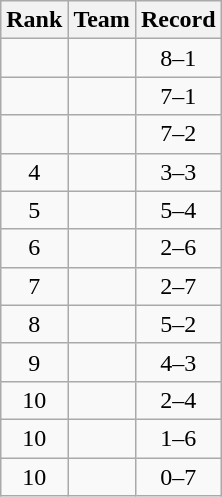<table class="wikitable">
<tr>
<th>Rank</th>
<th>Team</th>
<th>Record</th>
</tr>
<tr>
<td align=center></td>
<td></td>
<td align=center>8–1</td>
</tr>
<tr>
<td align=center></td>
<td></td>
<td align=center>7–1</td>
</tr>
<tr>
<td align=center></td>
<td></td>
<td align=center>7–2</td>
</tr>
<tr>
<td align=center>4</td>
<td></td>
<td align=center>3–3</td>
</tr>
<tr>
<td align=center>5</td>
<td></td>
<td align=center>5–4</td>
</tr>
<tr>
<td align=center>6</td>
<td></td>
<td align=center>2–6</td>
</tr>
<tr>
<td align=center>7</td>
<td></td>
<td align=center>2–7</td>
</tr>
<tr>
<td align=center>8</td>
<td></td>
<td align=center>5–2</td>
</tr>
<tr>
<td align=center>9</td>
<td></td>
<td align=center>4–3</td>
</tr>
<tr>
<td align=center>10</td>
<td></td>
<td align=center>2–4</td>
</tr>
<tr>
<td align=center>10</td>
<td></td>
<td align=center>1–6</td>
</tr>
<tr>
<td align=center>10</td>
<td></td>
<td align=center>0–7</td>
</tr>
</table>
